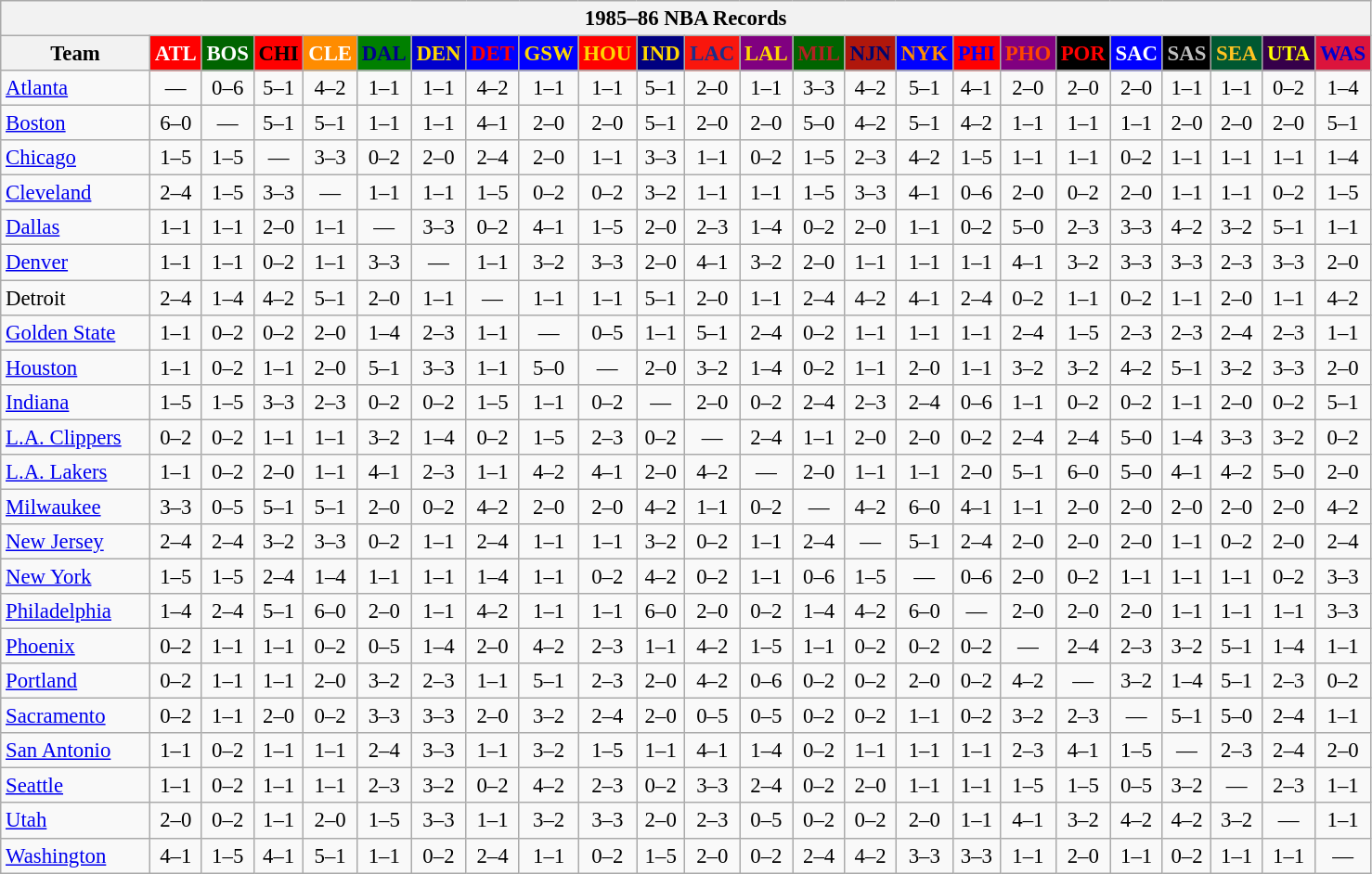<table class="wikitable" style="font-size:95%; text-align:center;">
<tr>
<th colspan=24>1985–86 NBA Records</th>
</tr>
<tr>
<th width=100>Team</th>
<th style="background:#FF0000;color:#FFFFFF;width=35">ATL</th>
<th style="background:#006400;color:#FFFFFF;width=35">BOS</th>
<th style="background:#FF0000;color:#000000;width=35">CHI</th>
<th style="background:#FF8C00;color:#FFFFFF;width=35">CLE</th>
<th style="background:#008000;color:#00008B;width=35">DAL</th>
<th style="background:#0000CD;color:#FFD700;width=35">DEN</th>
<th style="background:#0000FF;color:#FF0000;width=35">DET</th>
<th style="background:#0000FF;color:#FFD700;width=35">GSW</th>
<th style="background:#FF0000;color:#FFD700;width=35">HOU</th>
<th style="background:#000080;color:#FFD700;width=35">IND</th>
<th style="background:#F9160D;color:#1A2E8B;width=35">LAC</th>
<th style="background:#800080;color:#FFD700;width=35">LAL</th>
<th style="background:#006400;color:#B22222;width=35">MIL</th>
<th style="background:#B0170C;color:#00056D;width=35">NJN</th>
<th style="background:#0000FF;color:#FF8C00;width=35">NYK</th>
<th style="background:#FF0000;color:#0000FF;width=35">PHI</th>
<th style="background:#800080;color:#FF4500;width=35">PHO</th>
<th style="background:#000000;color:#FF0000;width=35">POR</th>
<th style="background:#0000FF;color:#FFFFFF;width=35">SAC</th>
<th style="background:#000000;color:#C0C0C0;width=35">SAS</th>
<th style="background:#005831;color:#FFC322;width=35">SEA</th>
<th style="background:#36004A;color:#FFFF00;width=35">UTA</th>
<th style="background:#DC143C;color:#0000CD;width=35">WAS</th>
</tr>
<tr>
<td style="text-align:left;"><a href='#'>Atlanta</a></td>
<td>—</td>
<td>0–6</td>
<td>5–1</td>
<td>4–2</td>
<td>1–1</td>
<td>1–1</td>
<td>4–2</td>
<td>1–1</td>
<td>1–1</td>
<td>5–1</td>
<td>2–0</td>
<td>1–1</td>
<td>3–3</td>
<td>4–2</td>
<td>5–1</td>
<td>4–1</td>
<td>2–0</td>
<td>2–0</td>
<td>2–0</td>
<td>1–1</td>
<td>1–1</td>
<td>0–2</td>
<td>1–4</td>
</tr>
<tr>
<td style="text-align:left;"><a href='#'>Boston</a></td>
<td>6–0</td>
<td>—</td>
<td>5–1</td>
<td>5–1</td>
<td>1–1</td>
<td>1–1</td>
<td>4–1</td>
<td>2–0</td>
<td>2–0</td>
<td>5–1</td>
<td>2–0</td>
<td>2–0</td>
<td>5–0</td>
<td>4–2</td>
<td>5–1</td>
<td>4–2</td>
<td>1–1</td>
<td>1–1</td>
<td>1–1</td>
<td>2–0</td>
<td>2–0</td>
<td>2–0</td>
<td>5–1</td>
</tr>
<tr>
<td style="text-align:left;"><a href='#'>Chicago</a></td>
<td>1–5</td>
<td>1–5</td>
<td>—</td>
<td>3–3</td>
<td>0–2</td>
<td>2–0</td>
<td>2–4</td>
<td>2–0</td>
<td>1–1</td>
<td>3–3</td>
<td>1–1</td>
<td>0–2</td>
<td>1–5</td>
<td>2–3</td>
<td>4–2</td>
<td>1–5</td>
<td>1–1</td>
<td>1–1</td>
<td>0–2</td>
<td>1–1</td>
<td>1–1</td>
<td>1–1</td>
<td>1–4</td>
</tr>
<tr>
<td style="text-align:left;"><a href='#'>Cleveland</a></td>
<td>2–4</td>
<td>1–5</td>
<td>3–3</td>
<td>—</td>
<td>1–1</td>
<td>1–1</td>
<td>1–5</td>
<td>0–2</td>
<td>0–2</td>
<td>3–2</td>
<td>1–1</td>
<td>1–1</td>
<td>1–5</td>
<td>3–3</td>
<td>4–1</td>
<td>0–6</td>
<td>2–0</td>
<td>0–2</td>
<td>2–0</td>
<td>1–1</td>
<td>1–1</td>
<td>0–2</td>
<td>1–5</td>
</tr>
<tr>
<td style="text-align:left;"><a href='#'>Dallas</a></td>
<td>1–1</td>
<td>1–1</td>
<td>2–0</td>
<td>1–1</td>
<td>—</td>
<td>3–3</td>
<td>0–2</td>
<td>4–1</td>
<td>1–5</td>
<td>2–0</td>
<td>2–3</td>
<td>1–4</td>
<td>0–2</td>
<td>2–0</td>
<td>1–1</td>
<td>0–2</td>
<td>5–0</td>
<td>2–3</td>
<td>3–3</td>
<td>4–2</td>
<td>3–2</td>
<td>5–1</td>
<td>1–1</td>
</tr>
<tr>
<td style="text-align:left;"><a href='#'>Denver</a></td>
<td>1–1</td>
<td>1–1</td>
<td>0–2</td>
<td>1–1</td>
<td>3–3</td>
<td>—</td>
<td>1–1</td>
<td>3–2</td>
<td>3–3</td>
<td>2–0</td>
<td>4–1</td>
<td>3–2</td>
<td>2–0</td>
<td>1–1</td>
<td>1–1</td>
<td>1–1</td>
<td>4–1</td>
<td>3–2</td>
<td>3–3</td>
<td>3–3</td>
<td>2–3</td>
<td>3–3</td>
<td>2–0</td>
</tr>
<tr>
<td style="text-align:left;">Detroit</td>
<td>2–4</td>
<td>1–4</td>
<td>4–2</td>
<td>5–1</td>
<td>2–0</td>
<td>1–1</td>
<td>—</td>
<td>1–1</td>
<td>1–1</td>
<td>5–1</td>
<td>2–0</td>
<td>1–1</td>
<td>2–4</td>
<td>4–2</td>
<td>4–1</td>
<td>2–4</td>
<td>0–2</td>
<td>1–1</td>
<td>0–2</td>
<td>1–1</td>
<td>2–0</td>
<td>1–1</td>
<td>4–2</td>
</tr>
<tr>
<td style="text-align:left;"><a href='#'>Golden State</a></td>
<td>1–1</td>
<td>0–2</td>
<td>0–2</td>
<td>2–0</td>
<td>1–4</td>
<td>2–3</td>
<td>1–1</td>
<td>—</td>
<td>0–5</td>
<td>1–1</td>
<td>5–1</td>
<td>2–4</td>
<td>0–2</td>
<td>1–1</td>
<td>1–1</td>
<td>1–1</td>
<td>2–4</td>
<td>1–5</td>
<td>2–3</td>
<td>2–3</td>
<td>2–4</td>
<td>2–3</td>
<td>1–1</td>
</tr>
<tr>
<td style="text-align:left;"><a href='#'>Houston</a></td>
<td>1–1</td>
<td>0–2</td>
<td>1–1</td>
<td>2–0</td>
<td>5–1</td>
<td>3–3</td>
<td>1–1</td>
<td>5–0</td>
<td>—</td>
<td>2–0</td>
<td>3–2</td>
<td>1–4</td>
<td>0–2</td>
<td>1–1</td>
<td>2–0</td>
<td>1–1</td>
<td>3–2</td>
<td>3–2</td>
<td>4–2</td>
<td>5–1</td>
<td>3–2</td>
<td>3–3</td>
<td>2–0</td>
</tr>
<tr>
<td style="text-align:left;"><a href='#'>Indiana</a></td>
<td>1–5</td>
<td>1–5</td>
<td>3–3</td>
<td>2–3</td>
<td>0–2</td>
<td>0–2</td>
<td>1–5</td>
<td>1–1</td>
<td>0–2</td>
<td>—</td>
<td>2–0</td>
<td>0–2</td>
<td>2–4</td>
<td>2–3</td>
<td>2–4</td>
<td>0–6</td>
<td>1–1</td>
<td>0–2</td>
<td>0–2</td>
<td>1–1</td>
<td>2–0</td>
<td>0–2</td>
<td>5–1</td>
</tr>
<tr>
<td style="text-align:left;"><a href='#'>L.A. Clippers</a></td>
<td>0–2</td>
<td>0–2</td>
<td>1–1</td>
<td>1–1</td>
<td>3–2</td>
<td>1–4</td>
<td>0–2</td>
<td>1–5</td>
<td>2–3</td>
<td>0–2</td>
<td>—</td>
<td>2–4</td>
<td>1–1</td>
<td>2–0</td>
<td>2–0</td>
<td>0–2</td>
<td>2–4</td>
<td>2–4</td>
<td>5–0</td>
<td>1–4</td>
<td>3–3</td>
<td>3–2</td>
<td>0–2</td>
</tr>
<tr>
<td style="text-align:left;"><a href='#'>L.A. Lakers</a></td>
<td>1–1</td>
<td>0–2</td>
<td>2–0</td>
<td>1–1</td>
<td>4–1</td>
<td>2–3</td>
<td>1–1</td>
<td>4–2</td>
<td>4–1</td>
<td>2–0</td>
<td>4–2</td>
<td>—</td>
<td>2–0</td>
<td>1–1</td>
<td>1–1</td>
<td>2–0</td>
<td>5–1</td>
<td>6–0</td>
<td>5–0</td>
<td>4–1</td>
<td>4–2</td>
<td>5–0</td>
<td>2–0</td>
</tr>
<tr>
<td style="text-align:left;"><a href='#'>Milwaukee</a></td>
<td>3–3</td>
<td>0–5</td>
<td>5–1</td>
<td>5–1</td>
<td>2–0</td>
<td>0–2</td>
<td>4–2</td>
<td>2–0</td>
<td>2–0</td>
<td>4–2</td>
<td>1–1</td>
<td>0–2</td>
<td>—</td>
<td>4–2</td>
<td>6–0</td>
<td>4–1</td>
<td>1–1</td>
<td>2–0</td>
<td>2–0</td>
<td>2–0</td>
<td>2–0</td>
<td>2–0</td>
<td>4–2</td>
</tr>
<tr>
<td style="text-align:left;"><a href='#'>New Jersey</a></td>
<td>2–4</td>
<td>2–4</td>
<td>3–2</td>
<td>3–3</td>
<td>0–2</td>
<td>1–1</td>
<td>2–4</td>
<td>1–1</td>
<td>1–1</td>
<td>3–2</td>
<td>0–2</td>
<td>1–1</td>
<td>2–4</td>
<td>—</td>
<td>5–1</td>
<td>2–4</td>
<td>2–0</td>
<td>2–0</td>
<td>2–0</td>
<td>1–1</td>
<td>0–2</td>
<td>2–0</td>
<td>2–4</td>
</tr>
<tr>
<td style="text-align:left;"><a href='#'>New York</a></td>
<td>1–5</td>
<td>1–5</td>
<td>2–4</td>
<td>1–4</td>
<td>1–1</td>
<td>1–1</td>
<td>1–4</td>
<td>1–1</td>
<td>0–2</td>
<td>4–2</td>
<td>0–2</td>
<td>1–1</td>
<td>0–6</td>
<td>1–5</td>
<td>—</td>
<td>0–6</td>
<td>2–0</td>
<td>0–2</td>
<td>1–1</td>
<td>1–1</td>
<td>1–1</td>
<td>0–2</td>
<td>3–3</td>
</tr>
<tr>
<td style="text-align:left;"><a href='#'>Philadelphia</a></td>
<td>1–4</td>
<td>2–4</td>
<td>5–1</td>
<td>6–0</td>
<td>2–0</td>
<td>1–1</td>
<td>4–2</td>
<td>1–1</td>
<td>1–1</td>
<td>6–0</td>
<td>2–0</td>
<td>0–2</td>
<td>1–4</td>
<td>4–2</td>
<td>6–0</td>
<td>—</td>
<td>2–0</td>
<td>2–0</td>
<td>2–0</td>
<td>1–1</td>
<td>1–1</td>
<td>1–1</td>
<td>3–3</td>
</tr>
<tr>
<td style="text-align:left;"><a href='#'>Phoenix</a></td>
<td>0–2</td>
<td>1–1</td>
<td>1–1</td>
<td>0–2</td>
<td>0–5</td>
<td>1–4</td>
<td>2–0</td>
<td>4–2</td>
<td>2–3</td>
<td>1–1</td>
<td>4–2</td>
<td>1–5</td>
<td>1–1</td>
<td>0–2</td>
<td>0–2</td>
<td>0–2</td>
<td>—</td>
<td>2–4</td>
<td>2–3</td>
<td>3–2</td>
<td>5–1</td>
<td>1–4</td>
<td>1–1</td>
</tr>
<tr>
<td style="text-align:left;"><a href='#'>Portland</a></td>
<td>0–2</td>
<td>1–1</td>
<td>1–1</td>
<td>2–0</td>
<td>3–2</td>
<td>2–3</td>
<td>1–1</td>
<td>5–1</td>
<td>2–3</td>
<td>2–0</td>
<td>4–2</td>
<td>0–6</td>
<td>0–2</td>
<td>0–2</td>
<td>2–0</td>
<td>0–2</td>
<td>4–2</td>
<td>—</td>
<td>3–2</td>
<td>1–4</td>
<td>5–1</td>
<td>2–3</td>
<td>0–2</td>
</tr>
<tr>
<td style="text-align:left;"><a href='#'>Sacramento</a></td>
<td>0–2</td>
<td>1–1</td>
<td>2–0</td>
<td>0–2</td>
<td>3–3</td>
<td>3–3</td>
<td>2–0</td>
<td>3–2</td>
<td>2–4</td>
<td>2–0</td>
<td>0–5</td>
<td>0–5</td>
<td>0–2</td>
<td>0–2</td>
<td>1–1</td>
<td>0–2</td>
<td>3–2</td>
<td>2–3</td>
<td>—</td>
<td>5–1</td>
<td>5–0</td>
<td>2–4</td>
<td>1–1</td>
</tr>
<tr>
<td style="text-align:left;"><a href='#'>San Antonio</a></td>
<td>1–1</td>
<td>0–2</td>
<td>1–1</td>
<td>1–1</td>
<td>2–4</td>
<td>3–3</td>
<td>1–1</td>
<td>3–2</td>
<td>1–5</td>
<td>1–1</td>
<td>4–1</td>
<td>1–4</td>
<td>0–2</td>
<td>1–1</td>
<td>1–1</td>
<td>1–1</td>
<td>2–3</td>
<td>4–1</td>
<td>1–5</td>
<td>—</td>
<td>2–3</td>
<td>2–4</td>
<td>2–0</td>
</tr>
<tr>
<td style="text-align:left;"><a href='#'>Seattle</a></td>
<td>1–1</td>
<td>0–2</td>
<td>1–1</td>
<td>1–1</td>
<td>2–3</td>
<td>3–2</td>
<td>0–2</td>
<td>4–2</td>
<td>2–3</td>
<td>0–2</td>
<td>3–3</td>
<td>2–4</td>
<td>0–2</td>
<td>2–0</td>
<td>1–1</td>
<td>1–1</td>
<td>1–5</td>
<td>1–5</td>
<td>0–5</td>
<td>3–2</td>
<td>—</td>
<td>2–3</td>
<td>1–1</td>
</tr>
<tr>
<td style="text-align:left;"><a href='#'>Utah</a></td>
<td>2–0</td>
<td>0–2</td>
<td>1–1</td>
<td>2–0</td>
<td>1–5</td>
<td>3–3</td>
<td>1–1</td>
<td>3–2</td>
<td>3–3</td>
<td>2–0</td>
<td>2–3</td>
<td>0–5</td>
<td>0–2</td>
<td>0–2</td>
<td>2–0</td>
<td>1–1</td>
<td>4–1</td>
<td>3–2</td>
<td>4–2</td>
<td>4–2</td>
<td>3–2</td>
<td>—</td>
<td>1–1</td>
</tr>
<tr>
<td style="text-align:left;"><a href='#'>Washington</a></td>
<td>4–1</td>
<td>1–5</td>
<td>4–1</td>
<td>5–1</td>
<td>1–1</td>
<td>0–2</td>
<td>2–4</td>
<td>1–1</td>
<td>0–2</td>
<td>1–5</td>
<td>2–0</td>
<td>0–2</td>
<td>2–4</td>
<td>4–2</td>
<td>3–3</td>
<td>3–3</td>
<td>1–1</td>
<td>2–0</td>
<td>1–1</td>
<td>0–2</td>
<td>1–1</td>
<td>1–1</td>
<td>—</td>
</tr>
</table>
